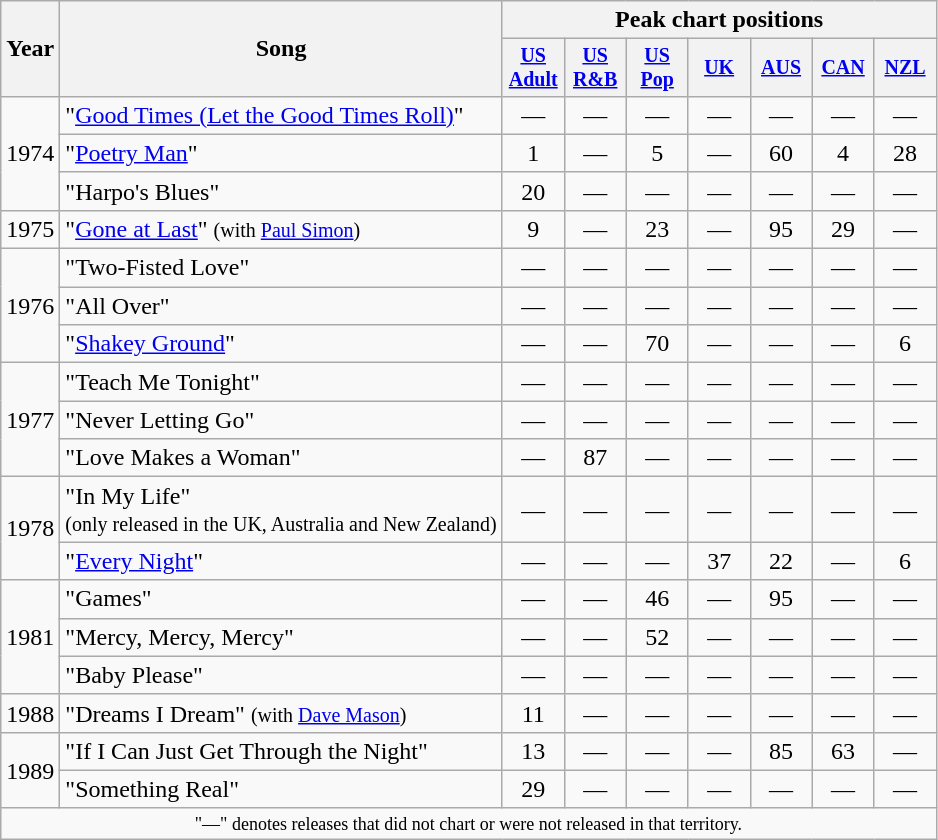<table class="wikitable">
<tr>
<th scope="col" rowspan="2">Year</th>
<th scope="col" rowspan="2">Song</th>
<th scope="col" colspan="9">Peak chart positions</th>
</tr>
<tr style="font-size:smaller;">
<th style="width:35px;"><a href='#'>US Adult</a><br></th>
<th style="width:35px;"><a href='#'>US R&B</a><br></th>
<th style="width:35px;"><a href='#'>US Pop</a><br></th>
<th style="width:35px;"><a href='#'>UK</a><br></th>
<th style="width:35px;"><a href='#'>AUS</a><br></th>
<th style="width:35px;"><a href='#'>CAN</a><br></th>
<th style="width:35px;"><a href='#'>NZL</a><br></th>
</tr>
<tr>
<td rowspan="3">1974</td>
<td>"<a href='#'>Good Times (Let the Good Times Roll)</a>"</td>
<td align=center>―</td>
<td align=center>―</td>
<td align=center>—</td>
<td align=center>―</td>
<td align=center>―</td>
<td align=center>―</td>
<td align=center>―</td>
</tr>
<tr>
<td>"<a href='#'>Poetry Man</a>"</td>
<td align=center>1</td>
<td align=center>―</td>
<td align=center>5</td>
<td align=center>―</td>
<td align=center>60</td>
<td align=center>4</td>
<td align=center>28</td>
</tr>
<tr>
<td>"Harpo's Blues"</td>
<td align=center>20</td>
<td align=center>―</td>
<td align=center>—</td>
<td align=center>―</td>
<td align=center>―</td>
<td align=center>―</td>
<td align=center>―</td>
</tr>
<tr>
<td rowspan="1">1975</td>
<td>"<a href='#'>Gone at Last</a>" <small>(with <a href='#'>Paul Simon</a>)</small></td>
<td align=center>9</td>
<td align=center>―</td>
<td align=center>23</td>
<td align=center>―</td>
<td align=center>95</td>
<td align=center>29</td>
<td align=center>―</td>
</tr>
<tr>
<td rowspan="3">1976</td>
<td>"Two-Fisted Love"</td>
<td align=center>―</td>
<td align=center>―</td>
<td align=center>—</td>
<td align=center>―</td>
<td align=center>―</td>
<td align=center>―</td>
<td align=center>―</td>
</tr>
<tr>
<td>"All Over"</td>
<td align=center>―</td>
<td align=center>―</td>
<td align=center>—</td>
<td align=center>―</td>
<td align=center>―</td>
<td align=center>―</td>
<td align=center>―</td>
</tr>
<tr>
<td>"<a href='#'>Shakey Ground</a>"</td>
<td align=center>―</td>
<td align=center>―</td>
<td align=center>70</td>
<td align=center>―</td>
<td align=center>―</td>
<td align=center>―</td>
<td align=center>6</td>
</tr>
<tr>
<td rowspan="3">1977</td>
<td>"Teach Me Tonight"</td>
<td align=center>―</td>
<td align=center>―</td>
<td align=center>—</td>
<td align=center>―</td>
<td align=center>―</td>
<td align=center>―</td>
<td align=center>―</td>
</tr>
<tr>
<td>"Never Letting Go"</td>
<td align=center>―</td>
<td align=center>―</td>
<td align=center>—</td>
<td align=center>―</td>
<td align=center>―</td>
<td align=center>―</td>
<td align=center>―</td>
</tr>
<tr>
<td>"Love Makes a Woman"</td>
<td align=center>―</td>
<td align=center>87</td>
<td align=center>―</td>
<td align=center>―</td>
<td align=center>―</td>
<td align=center>―</td>
<td align=center>―</td>
</tr>
<tr>
<td rowspan="2">1978</td>
<td>"In My Life" <br><small>(only released in the UK, Australia and New Zealand)</small></td>
<td align=center>―</td>
<td align=center>―</td>
<td align=center>—</td>
<td align=center>―</td>
<td align=center>―</td>
<td align=center>―</td>
<td align=center>―</td>
</tr>
<tr>
<td>"<a href='#'>Every Night</a>"</td>
<td align=center>―</td>
<td align=center>―</td>
<td align=center>—</td>
<td align=center>37</td>
<td align=center>22</td>
<td align=center>—</td>
<td align=center>6</td>
</tr>
<tr>
<td rowspan="3">1981</td>
<td>"Games"</td>
<td align=center>―</td>
<td align=center>―</td>
<td align=center>46</td>
<td align=center>―</td>
<td align=center>95</td>
<td align=center>―</td>
<td align=center>―</td>
</tr>
<tr>
<td>"Mercy, Mercy, Mercy"</td>
<td align=center>―</td>
<td align=center>―</td>
<td align=center>52</td>
<td align=center>―</td>
<td align=center>―</td>
<td align=center>―</td>
<td align=center>―</td>
</tr>
<tr>
<td>"Baby Please"</td>
<td align=center>―</td>
<td align=center>―</td>
<td align=center>―</td>
<td align=center>―</td>
<td align=center>―</td>
<td align=center>―</td>
<td align=center>―</td>
</tr>
<tr>
<td rowspan="1">1988</td>
<td>"Dreams I Dream" <small>(with <a href='#'>Dave Mason</a>)</small></td>
<td align=center>11</td>
<td align=center>―</td>
<td align=center>—</td>
<td align=center>―</td>
<td align=center>―</td>
<td align=center>―</td>
<td align=center>―</td>
</tr>
<tr>
<td rowspan="2">1989</td>
<td>"If I Can Just Get Through the Night"</td>
<td align=center>13</td>
<td align=center>―</td>
<td align=center>—</td>
<td align=center>—</td>
<td align=center>85</td>
<td align=center>63</td>
<td align=center>―</td>
</tr>
<tr>
<td>"Something Real"</td>
<td align=center>29</td>
<td align=center>―</td>
<td align=center>—</td>
<td align=center>―</td>
<td align=center>―</td>
<td align=center>―</td>
<td align=center>―</td>
</tr>
<tr>
<td colspan="12" style="text-align:center; font-size:9pt;">"—" denotes releases that did not chart or were not released in that territory.</td>
</tr>
</table>
